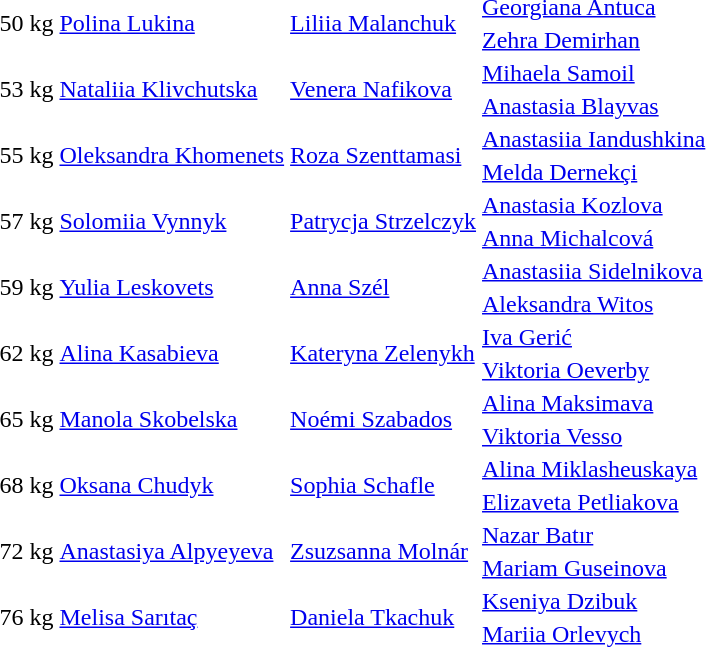<table>
<tr>
<td rowspan=2>50 kg</td>
<td rowspan=2> <a href='#'>Polina Lukina</a></td>
<td rowspan=2> <a href='#'>Liliia Malanchuk</a></td>
<td> <a href='#'>Georgiana Antuca</a></td>
</tr>
<tr>
<td> <a href='#'>Zehra Demirhan</a></td>
</tr>
<tr>
<td rowspan=2>53 kg</td>
<td rowspan=2> <a href='#'>Nataliia Klivchutska</a></td>
<td rowspan=2> <a href='#'>Venera Nafikova</a></td>
<td> <a href='#'>Mihaela Samoil</a></td>
</tr>
<tr>
<td> <a href='#'>Anastasia Blayvas</a></td>
</tr>
<tr>
<td rowspan=2>55 kg</td>
<td rowspan=2> <a href='#'>Oleksandra Khomenets</a></td>
<td rowspan=2> <a href='#'>Roza Szenttamasi</a></td>
<td> <a href='#'>Anastasiia Iandushkina</a></td>
</tr>
<tr>
<td> <a href='#'>Melda Dernekçi</a></td>
</tr>
<tr>
<td rowspan=2>57 kg</td>
<td rowspan=2> <a href='#'>Solomiia Vynnyk</a></td>
<td rowspan=2> <a href='#'>Patrycja Strzelczyk</a></td>
<td> <a href='#'>Anastasia Kozlova</a></td>
</tr>
<tr>
<td> <a href='#'>Anna Michalcová</a></td>
</tr>
<tr>
<td rowspan=2>59 kg</td>
<td rowspan=2> <a href='#'>Yulia Leskovets</a></td>
<td rowspan=2> <a href='#'>Anna Szél</a></td>
<td> <a href='#'>Anastasiia Sidelnikova</a></td>
</tr>
<tr>
<td> <a href='#'>Aleksandra Witos</a></td>
</tr>
<tr>
<td rowspan=2>62 kg</td>
<td rowspan=2> <a href='#'>Alina Kasabieva</a></td>
<td rowspan=2> <a href='#'>Kateryna Zelenykh</a></td>
<td> <a href='#'>Iva Gerić</a></td>
</tr>
<tr>
<td> <a href='#'>Viktoria Oeverby</a></td>
</tr>
<tr>
<td rowspan=2>65 kg</td>
<td rowspan=2> <a href='#'>Manola Skobelska</a></td>
<td rowspan=2> <a href='#'>Noémi Szabados</a></td>
<td> <a href='#'>Alina Maksimava</a></td>
</tr>
<tr>
<td> <a href='#'>Viktoria Vesso</a></td>
</tr>
<tr>
<td rowspan=2>68 kg</td>
<td rowspan=2> <a href='#'>Oksana Chudyk</a></td>
<td rowspan=2> <a href='#'>Sophia Schafle</a></td>
<td> <a href='#'>Alina Miklasheuskaya</a></td>
</tr>
<tr>
<td> <a href='#'>Elizaveta Petliakova</a></td>
</tr>
<tr>
<td rowspan=2>72 kg</td>
<td rowspan=2> <a href='#'>Anastasiya Alpyeyeva</a></td>
<td rowspan=2> <a href='#'>Zsuzsanna Molnár</a></td>
<td> <a href='#'>Nazar Batır</a></td>
</tr>
<tr>
<td> <a href='#'>Mariam Guseinova</a></td>
</tr>
<tr>
<td rowspan=2>76 kg</td>
<td rowspan=2> <a href='#'>Melisa Sarıtaç</a></td>
<td rowspan=2> <a href='#'>Daniela Tkachuk</a></td>
<td> <a href='#'>Kseniya Dzibuk</a></td>
</tr>
<tr>
<td> <a href='#'>Mariia Orlevych</a></td>
</tr>
</table>
